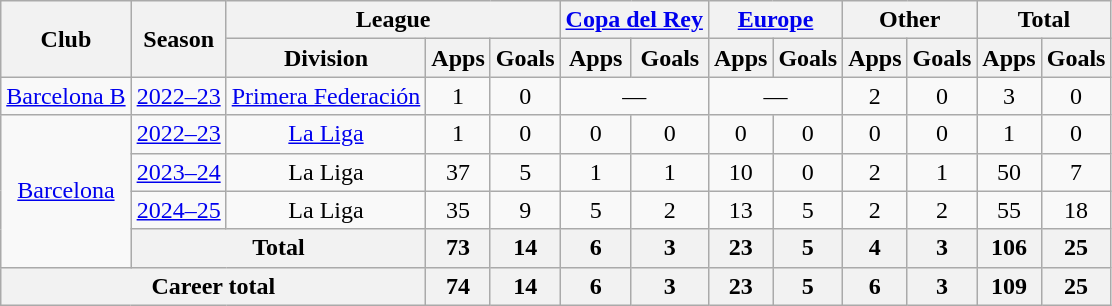<table class="wikitable" style="text-align: center">
<tr>
<th rowspan="2">Club</th>
<th rowspan="2">Season</th>
<th colspan="3">League</th>
<th colspan="2"><a href='#'>Copa del Rey</a></th>
<th colspan="2"><a href='#'>Europe</a></th>
<th colspan="2">Other</th>
<th colspan="2">Total</th>
</tr>
<tr>
<th>Division</th>
<th>Apps</th>
<th>Goals</th>
<th>Apps</th>
<th>Goals</th>
<th>Apps</th>
<th>Goals</th>
<th>Apps</th>
<th>Goals</th>
<th>Apps</th>
<th>Goals</th>
</tr>
<tr>
<td><a href='#'>Barcelona B</a></td>
<td><a href='#'>2022–23</a></td>
<td><a href='#'>Primera Federación</a></td>
<td>1</td>
<td>0</td>
<td colspan="2">—</td>
<td colspan="2">—</td>
<td>2</td>
<td>0</td>
<td>3</td>
<td>0</td>
</tr>
<tr>
<td rowspan="4"><a href='#'>Barcelona</a></td>
<td><a href='#'>2022–23</a></td>
<td><a href='#'>La Liga</a></td>
<td>1</td>
<td>0</td>
<td>0</td>
<td>0</td>
<td>0</td>
<td>0</td>
<td>0</td>
<td>0</td>
<td>1</td>
<td>0</td>
</tr>
<tr>
<td><a href='#'>2023–24</a></td>
<td>La Liga</td>
<td>37</td>
<td>5</td>
<td>1</td>
<td>1</td>
<td>10</td>
<td>0</td>
<td>2</td>
<td>1</td>
<td>50</td>
<td>7</td>
</tr>
<tr>
<td><a href='#'>2024–25</a></td>
<td>La Liga</td>
<td>35</td>
<td>9</td>
<td>5</td>
<td>2</td>
<td>13</td>
<td>5</td>
<td>2</td>
<td>2</td>
<td>55</td>
<td>18</td>
</tr>
<tr>
<th colspan="2">Total</th>
<th>73</th>
<th>14</th>
<th>6</th>
<th>3</th>
<th>23</th>
<th>5</th>
<th>4</th>
<th>3</th>
<th>106</th>
<th>25</th>
</tr>
<tr>
<th colspan="3">Career total</th>
<th>74</th>
<th>14</th>
<th>6</th>
<th>3</th>
<th>23</th>
<th>5</th>
<th>6</th>
<th>3</th>
<th>109</th>
<th>25</th>
</tr>
</table>
